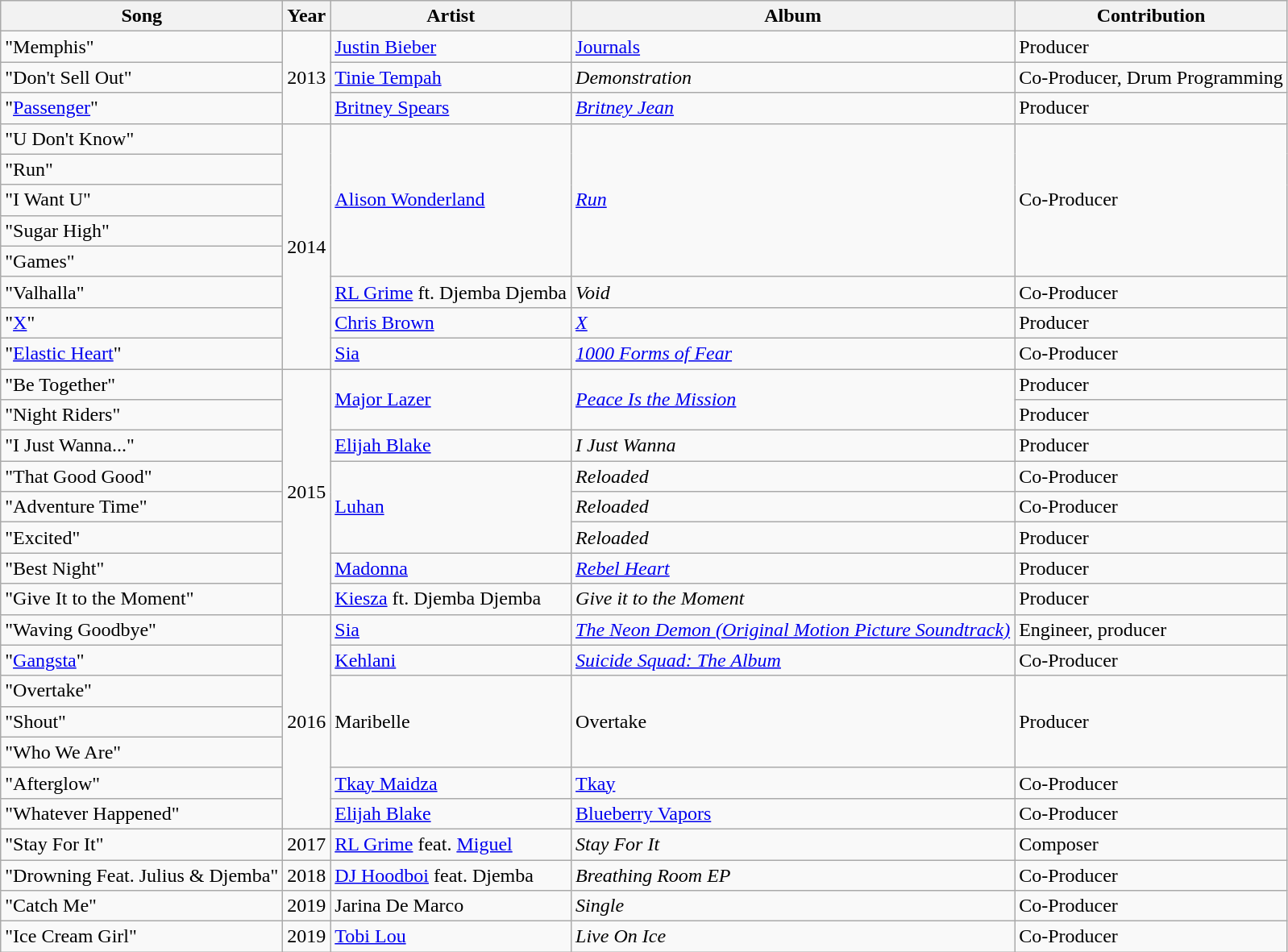<table class="wikitable plainrowheaders">
<tr>
<th scope="col">Song</th>
<th scope="col">Year</th>
<th scope="col">Artist</th>
<th scope="col">Album</th>
<th scope="col">Contribution</th>
</tr>
<tr>
<td>"Memphis"</td>
<td rowspan="3">2013</td>
<td><a href='#'>Justin Bieber</a></td>
<td><a href='#'>Journals</a></td>
<td>Producer</td>
</tr>
<tr>
<td>"Don't Sell Out"</td>
<td rowspan="1"><a href='#'>Tinie Tempah</a></td>
<td><em>Demonstration</em></td>
<td rowspan="1">Co-Producer, Drum Programming</td>
</tr>
<tr>
<td>"<a href='#'>Passenger</a>"</td>
<td rowspan="1"><a href='#'>Britney Spears</a></td>
<td><em><a href='#'>Britney Jean</a></em></td>
<td rowspan="1">Producer</td>
</tr>
<tr>
<td>"U Don't Know"</td>
<td rowspan="8">2014</td>
<td rowspan="5"><a href='#'>Alison Wonderland</a></td>
<td rowspan= "5"><em><a href='#'>Run</a></em></td>
<td rowspan="5">Co-Producer</td>
</tr>
<tr>
<td>"Run"</td>
</tr>
<tr>
<td>"I Want U" </td>
</tr>
<tr>
<td>"Sugar High"</td>
</tr>
<tr>
<td>"Games" </td>
</tr>
<tr>
<td>"Valhalla"</td>
<td rowspan="1"><a href='#'>RL Grime</a> ft. Djemba Djemba</td>
<td><em>Void</em></td>
<td rowspan="1">Co-Producer</td>
</tr>
<tr>
<td>"<a href='#'>X</a>"</td>
<td rowspan="1"><a href='#'>Chris Brown</a></td>
<td><em><a href='#'>X</a></em></td>
<td rowspan="1">Producer</td>
</tr>
<tr>
<td>"<a href='#'>Elastic Heart</a>"</td>
<td rowspan="1"><a href='#'>Sia</a></td>
<td><em><a href='#'>1000 Forms of Fear</a></em></td>
<td rowspan="1">Co-Producer</td>
</tr>
<tr>
<td>"Be Together"</td>
<td rowspan="8">2015</td>
<td rowspan="2"><a href='#'>Major Lazer</a></td>
<td rowspan="2"><em><a href='#'>Peace Is the Mission</a></em></td>
<td rowspan="1">Producer</td>
</tr>
<tr>
<td>"Night Riders"</td>
<td>Producer</td>
</tr>
<tr>
<td>"I Just Wanna..."</td>
<td rowspan="1"><a href='#'>Elijah Blake</a></td>
<td><em>I Just Wanna</em></td>
<td>Producer</td>
</tr>
<tr>
<td>"That Good Good"</td>
<td rowspan="3"><a href='#'>Luhan</a></td>
<td><em>Reloaded</em></td>
<td>Co-Producer</td>
</tr>
<tr>
<td>"Adventure Time"</td>
<td><em>Reloaded</em></td>
<td>Co-Producer</td>
</tr>
<tr>
<td>"Excited"</td>
<td><em>Reloaded</em></td>
<td>Producer</td>
</tr>
<tr>
<td>"Best Night"</td>
<td rowspan="1"><a href='#'>Madonna</a></td>
<td><a href='#'><em>Rebel Heart</em></a></td>
<td>Producer</td>
</tr>
<tr>
<td>"Give It to the Moment"</td>
<td rowspan="1"><a href='#'>Kiesza</a> ft. Djemba Djemba</td>
<td><em>Give it to the Moment</em></td>
<td>Producer</td>
</tr>
<tr>
<td>"Waving Goodbye"</td>
<td rowspan="7">2016</td>
<td rowspan="1"><a href='#'>Sia</a></td>
<td><em><a href='#'>The Neon Demon (Original Motion Picture Soundtrack)</a></em></td>
<td>Engineer, producer</td>
</tr>
<tr>
<td>"<a href='#'>Gangsta</a>"</td>
<td rowspan="1"><a href='#'>Kehlani</a></td>
<td><em><a href='#'>Suicide Squad: The Album</a></em></td>
<td>Co-Producer</td>
</tr>
<tr>
<td>"Overtake"</td>
<td rowspan="3">Maribelle</td>
<td rowspan="3">Overtake</td>
<td rowspan="3">Producer</td>
</tr>
<tr>
<td>"Shout"</td>
</tr>
<tr>
<td>"Who We Are"</td>
</tr>
<tr>
<td>"Afterglow"</td>
<td rowspan="1"><a href='#'>Tkay Maidza</a></td>
<td rowspan="1"><a href='#'>Tkay</a></td>
<td>Co-Producer</td>
</tr>
<tr>
<td>"Whatever Happened"</td>
<td rowspan="1"><a href='#'>Elijah Blake</a></td>
<td rowspan="1"><a href='#'>Blueberry Vapors</a></td>
<td>Co-Producer</td>
</tr>
<tr>
<td>"Stay For It"</td>
<td rowspan="1">2017</td>
<td rowspan="1"><a href='#'>RL Grime</a> feat. <a href='#'>Miguel</a></td>
<td><em>Stay For It</em></td>
<td>Composer</td>
</tr>
<tr>
<td>"Drowning Feat. Julius & Djemba"</td>
<td rowspan="1">2018</td>
<td rowspan="1"><a href='#'>DJ Hoodboi</a> feat. Djemba</td>
<td><em>Breathing Room EP</em></td>
<td>Co-Producer</td>
</tr>
<tr>
<td>"Catch Me"</td>
<td rowspan="1">2019</td>
<td rowspan="1">Jarina De Marco</td>
<td><em>Single</em></td>
<td>Co-Producer</td>
</tr>
<tr>
<td>"Ice Cream Girl"</td>
<td rowspan="1">2019</td>
<td rowspan="1"><a href='#'>Tobi Lou</a></td>
<td><em>Live On Ice</em></td>
<td>Co-Producer</td>
</tr>
</table>
